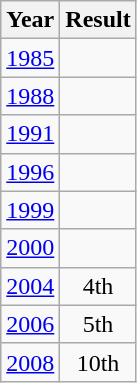<table class="wikitable" style="text-align: center">
<tr>
<th>Year</th>
<th>Result</th>
</tr>
<tr>
<td><a href='#'>1985</a></td>
<td></td>
</tr>
<tr>
<td><a href='#'>1988</a></td>
<td></td>
</tr>
<tr>
<td><a href='#'>1991</a></td>
<td></td>
</tr>
<tr>
<td><a href='#'>1996</a></td>
<td></td>
</tr>
<tr>
<td><a href='#'>1999</a></td>
<td></td>
</tr>
<tr>
<td><a href='#'>2000</a></td>
<td></td>
</tr>
<tr>
<td><a href='#'>2004</a></td>
<td>4th</td>
</tr>
<tr>
<td><a href='#'>2006</a></td>
<td>5th</td>
</tr>
<tr>
<td><a href='#'>2008</a></td>
<td>10th</td>
</tr>
</table>
